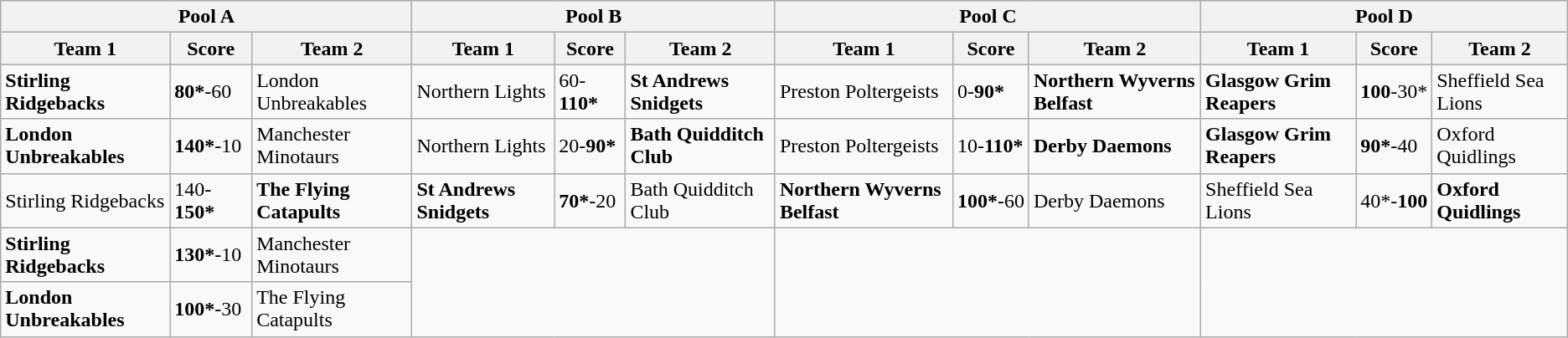<table class="wikitable">
<tr>
<th colspan="3">Pool A</th>
<th colspan="3">Pool B</th>
<th colspan="3">Pool C</th>
<th colspan="3">Pool D</th>
</tr>
<tr>
<th>Team 1</th>
<th>Score</th>
<th>Team 2</th>
<th>Team 1</th>
<th>Score</th>
<th>Team 2</th>
<th>Team 1</th>
<th>Score</th>
<th>Team 2</th>
<th>Team 1</th>
<th>Score</th>
<th>Team 2</th>
</tr>
<tr>
<td><strong>Stirling Ridgebacks</strong></td>
<td><strong>80*</strong>-60</td>
<td>London Unbreakables</td>
<td>Northern Lights</td>
<td>60-<strong>110*</strong></td>
<td><strong>St Andrews Snidgets</strong></td>
<td>Preston Poltergeists</td>
<td>0-<strong>90*</strong></td>
<td><strong>Northern Wyverns Belfast</strong></td>
<td><strong>Glasgow Grim Reapers</strong></td>
<td><strong>100</strong>-30*</td>
<td>Sheffield Sea Lions</td>
</tr>
<tr>
<td><strong>London Unbreakables</strong></td>
<td><strong>140*</strong>-10</td>
<td>Manchester Minotaurs</td>
<td>Northern Lights</td>
<td>20-<strong>90*</strong></td>
<td><strong>Bath Quidditch Club</strong></td>
<td>Preston Poltergeists</td>
<td>10-<strong>110*</strong></td>
<td><strong>Derby Daemons</strong></td>
<td><strong>Glasgow Grim Reapers</strong></td>
<td><strong>90*</strong>-40</td>
<td>Oxford Quidlings</td>
</tr>
<tr>
<td>Stirling Ridgebacks</td>
<td>140-<strong>150*</strong></td>
<td><strong>The Flying Catapults</strong></td>
<td><strong>St Andrews Snidgets</strong></td>
<td><strong>70*</strong>-20</td>
<td>Bath Quidditch Club</td>
<td><strong>Northern Wyverns Belfast</strong></td>
<td><strong>100*</strong>-60</td>
<td>Derby Daemons</td>
<td>Sheffield Sea Lions</td>
<td>40*-<strong>100</strong></td>
<td><strong>Oxford Quidlings</strong></td>
</tr>
<tr>
<td><strong>Stirling Ridgebacks</strong></td>
<td><strong>130*</strong>-10</td>
<td>Manchester Minotaurs</td>
<td colspan="3" rowspan="2"></td>
<td colspan="3" rowspan="2"></td>
<td colspan="3" rowspan="2"></td>
</tr>
<tr>
<td><strong>London Unbreakables</strong></td>
<td><strong>100*</strong>-30</td>
<td>The Flying Catapults</td>
</tr>
</table>
